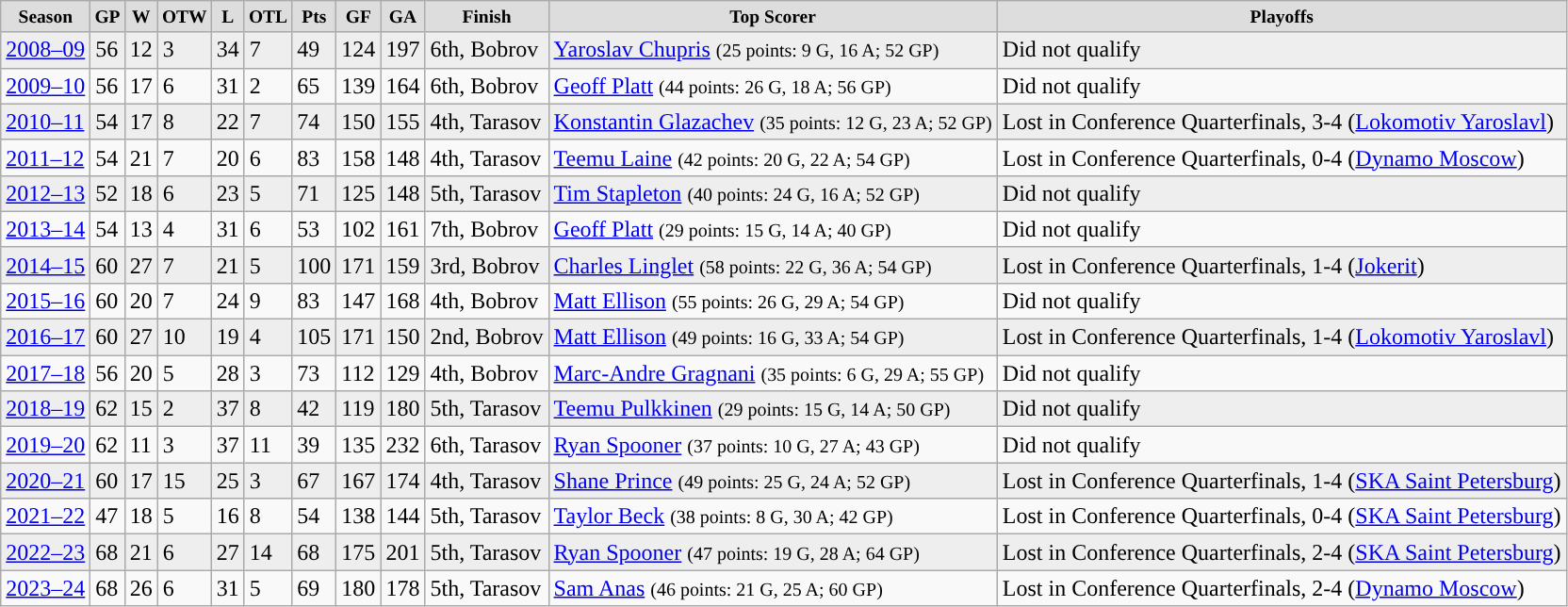<table class="wikitable">
<tr style="text-align:center; font-size:small; background:#ddd; padding:5px;"|>
<td><strong>Season</strong></td>
<td><strong>GP</strong></td>
<td><strong>W</strong></td>
<td><strong>OTW</strong></td>
<td><strong>L</strong></td>
<td><strong>OTL</strong></td>
<td><strong>Pts</strong></td>
<td><strong>GF</strong></td>
<td><strong>GA</strong></td>
<td><strong>Finish</strong></td>
<td><strong>Top Scorer</strong></td>
<td><strong>Playoffs</strong></td>
</tr>
<tr style="background:#eee;">
<td><a href='#'>2008–09</a></td>
<td>56</td>
<td>12</td>
<td>3</td>
<td>34</td>
<td>7</td>
<td>49</td>
<td>124</td>
<td>197</td>
<td>6th, Bobrov</td>
<td><a href='#'>Yaroslav Chupris</a> <small>(25 points: 9 G, 16 A; 52 GP)</small></td>
<td>Did not qualify</td>
</tr>
<tr>
<td><a href='#'>2009–10</a></td>
<td>56</td>
<td>17</td>
<td>6</td>
<td>31</td>
<td>2</td>
<td>65</td>
<td>139</td>
<td>164</td>
<td>6th, Bobrov</td>
<td><a href='#'>Geoff Platt</a> <small>(44 points: 26 G, 18 A; 56 GP)</small></td>
<td>Did not qualify</td>
</tr>
<tr style="background:#eee;">
<td><a href='#'>2010–11</a></td>
<td>54</td>
<td>17</td>
<td>8</td>
<td>22</td>
<td>7</td>
<td>74</td>
<td>150</td>
<td>155</td>
<td>4th, Tarasov</td>
<td><a href='#'>Konstantin Glazachev</a> <small>(35 points: 12 G, 23 A; 52 GP)</small></td>
<td>Lost in Conference Quarterfinals, 3-4 (<a href='#'>Lokomotiv Yaroslavl</a>)</td>
</tr>
<tr>
<td><a href='#'>2011–12</a></td>
<td>54</td>
<td>21</td>
<td>7</td>
<td>20</td>
<td>6</td>
<td>83</td>
<td>158</td>
<td>148</td>
<td>4th, Tarasov</td>
<td><a href='#'>Teemu Laine</a> <small>(42 points: 20 G, 22 A; 54 GP)</small></td>
<td>Lost in Conference Quarterfinals, 0-4 (<a href='#'>Dynamo Moscow</a>)</td>
</tr>
<tr style="background:#eee;">
<td><a href='#'>2012–13</a></td>
<td>52</td>
<td>18</td>
<td>6</td>
<td>23</td>
<td>5</td>
<td>71</td>
<td>125</td>
<td>148</td>
<td>5th, Tarasov</td>
<td><a href='#'>Tim Stapleton</a> <small>(40 points: 24 G, 16 A; 52 GP)</small></td>
<td>Did not qualify</td>
</tr>
<tr>
<td><a href='#'>2013–14</a></td>
<td>54</td>
<td>13</td>
<td>4</td>
<td>31</td>
<td>6</td>
<td>53</td>
<td>102</td>
<td>161</td>
<td>7th, Bobrov</td>
<td><a href='#'>Geoff Platt</a> <small>(29 points: 15 G, 14 A; 40 GP)</small></td>
<td>Did not qualify</td>
</tr>
<tr style="background:#eee;">
<td><a href='#'>2014–15</a></td>
<td>60</td>
<td>27</td>
<td>7</td>
<td>21</td>
<td>5</td>
<td>100</td>
<td>171</td>
<td>159</td>
<td>3rd, Bobrov</td>
<td><a href='#'>Charles Linglet</a> <small>(58 points: 22 G, 36 A; 54 GP)</small></td>
<td>Lost in Conference Quarterfinals, 1-4 (<a href='#'>Jokerit</a>)</td>
</tr>
<tr>
<td><a href='#'>2015–16</a></td>
<td>60</td>
<td>20</td>
<td>7</td>
<td>24</td>
<td>9</td>
<td>83</td>
<td>147</td>
<td>168</td>
<td>4th, Bobrov</td>
<td><a href='#'>Matt Ellison</a> <small>(55 points: 26 G, 29 A; 54 GP)</small></td>
<td>Did not qualify</td>
</tr>
<tr style="background:#eee;">
<td><a href='#'>2016–17</a></td>
<td>60</td>
<td>27</td>
<td>10</td>
<td>19</td>
<td>4</td>
<td>105</td>
<td>171</td>
<td>150</td>
<td>2nd, Bobrov</td>
<td><a href='#'>Matt Ellison</a> <small>(49 points: 16 G, 33 A; 54 GP)</small></td>
<td>Lost in Conference Quarterfinals, 1-4 (<a href='#'>Lokomotiv Yaroslavl</a>)</td>
</tr>
<tr>
<td><a href='#'>2017–18</a></td>
<td>56</td>
<td>20</td>
<td>5</td>
<td>28</td>
<td>3</td>
<td>73</td>
<td>112</td>
<td>129</td>
<td>4th, Bobrov</td>
<td><a href='#'>Marc-Andre Gragnani</a> <small>(35 points: 6 G, 29 A; 55 GP)</small></td>
<td>Did not qualify</td>
</tr>
<tr style="background:#eee;">
<td><a href='#'>2018–19</a></td>
<td>62</td>
<td>15</td>
<td>2</td>
<td>37</td>
<td>8</td>
<td>42</td>
<td>119</td>
<td>180</td>
<td>5th, Tarasov</td>
<td><a href='#'>Teemu Pulkkinen</a> <small>(29 points: 15 G, 14 A; 50 GP)</small></td>
<td>Did not qualify</td>
</tr>
<tr>
<td><a href='#'>2019–20</a></td>
<td>62</td>
<td>11</td>
<td>3</td>
<td>37</td>
<td>11</td>
<td>39</td>
<td>135</td>
<td>232</td>
<td>6th, Tarasov</td>
<td><a href='#'>Ryan Spooner</a> <small>(37 points: 10 G, 27 A; 43 GP)</small></td>
<td>Did not qualify</td>
</tr>
<tr style="background:#eee;">
<td><a href='#'>2020–21</a></td>
<td>60</td>
<td>17</td>
<td>15</td>
<td>25</td>
<td>3</td>
<td>67</td>
<td>167</td>
<td>174</td>
<td>4th, Tarasov</td>
<td><a href='#'>Shane Prince</a> <small>(49 points: 25 G, 24 A; 52 GP)</small></td>
<td>Lost in Conference Quarterfinals, 1-4 (<a href='#'>SKA Saint Petersburg</a>)</td>
</tr>
<tr>
<td><a href='#'>2021–22</a></td>
<td>47</td>
<td>18</td>
<td>5</td>
<td>16</td>
<td>8</td>
<td>54</td>
<td>138</td>
<td>144</td>
<td>5th, Tarasov</td>
<td><a href='#'>Taylor Beck</a> <small>(38 points: 8 G, 30 A; 42 GP)</small></td>
<td>Lost in Conference Quarterfinals, 0-4 (<a href='#'>SKA Saint Petersburg</a>)</td>
</tr>
<tr style="background:#eee;">
<td><a href='#'>2022–23</a></td>
<td>68</td>
<td>21</td>
<td>6</td>
<td>27</td>
<td>14</td>
<td>68</td>
<td>175</td>
<td>201</td>
<td>5th, Tarasov</td>
<td><a href='#'>Ryan Spooner</a> <small>(47 points: 19 G, 28 A; 64 GP)</small></td>
<td>Lost in Conference Quarterfinals, 2-4 (<a href='#'>SKA Saint Petersburg</a>)</td>
</tr>
<tr>
<td><a href='#'>2023–24</a></td>
<td>68</td>
<td>26</td>
<td>6</td>
<td>31</td>
<td>5</td>
<td>69</td>
<td>180</td>
<td>178</td>
<td>5th, Tarasov</td>
<td><a href='#'>Sam Anas</a> <small>(46 points: 21 G, 25 A; 60 GP)</small></td>
<td>Lost in Conference Quarterfinals, 2-4 (<a href='#'>Dynamo Moscow</a>)</td>
</tr>
</table>
